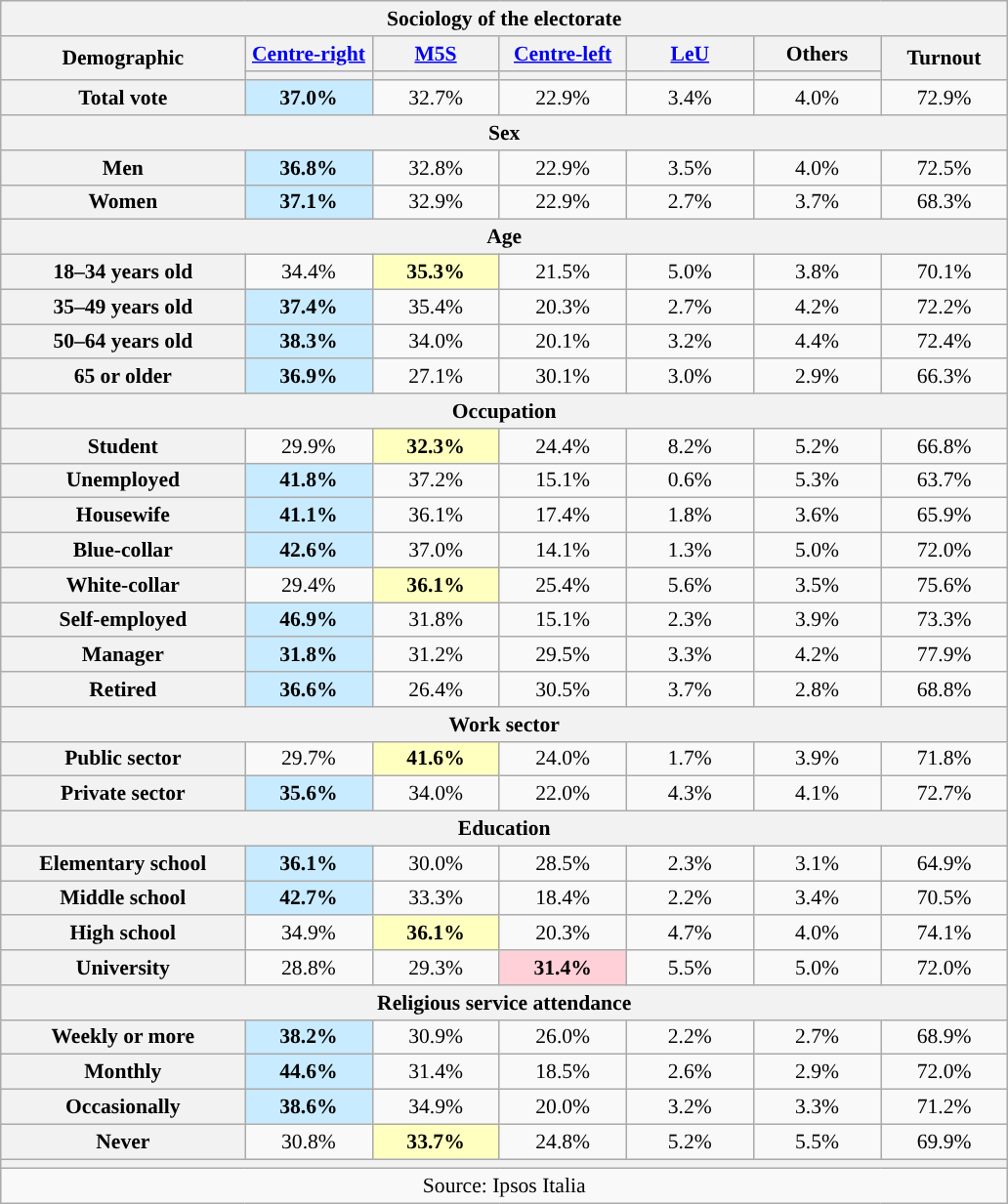<table class="wikitable" style="font-size:90%; text-align:center">
<tr>
<th colspan="7">Sociology of the electorate</th>
</tr>
<tr>
<th scope="col" rowspan="2" class="unsortable" style="width:160px;">Demographic</th>
<th scope="col" style="width:80px;"><a href='#'>Centre-right</a></th>
<th scope="col" style="width:80px;"><a href='#'>M5S</a></th>
<th scope="col" style="width:80px;"><a href='#'>Centre-left</a></th>
<th scope="col" style="width:80px;"><a href='#'>LeU</a></th>
<th scope="col" style="width:80px;">Others</th>
<th scope="col" rowspan="2" style="width:80px;">Turnout</th>
</tr>
<tr>
<th style="background:"></th>
<th style="background:"></th>
<th style="background:"></th>
<th style="background:"></th>
<th style="background:"></th>
</tr>
<tr>
<th>Total vote</th>
<td style="background:#C8EBFF"><strong>37.0%</strong></td>
<td>32.7%</td>
<td>22.9%</td>
<td>3.4%</td>
<td>4.0%</td>
<td>72.9%</td>
</tr>
<tr>
<th colspan="7">Sex</th>
</tr>
<tr>
<th>Men</th>
<td style="background:#C8EBFF"><strong>36.8%</strong></td>
<td>32.8%</td>
<td>22.9%</td>
<td>3.5%</td>
<td>4.0%</td>
<td>72.5%</td>
</tr>
<tr>
<th>Women</th>
<td style="background:#C8EBFF"><strong>37.1%</strong></td>
<td>32.9%</td>
<td>22.9%</td>
<td>2.7%</td>
<td>3.7%</td>
<td>68.3%</td>
</tr>
<tr>
<th colspan="7">Age</th>
</tr>
<tr>
<th>18–34 years old</th>
<td>34.4%</td>
<td style="background:#FFFFBF;"><strong>35.3%</strong></td>
<td>21.5%</td>
<td>5.0%</td>
<td>3.8%</td>
<td>70.1%</td>
</tr>
<tr>
<th>35–49 years old</th>
<td style="background:#C8EBFF"><strong>37.4%</strong></td>
<td>35.4%</td>
<td>20.3%</td>
<td>2.7%</td>
<td>4.2%</td>
<td>72.2%</td>
</tr>
<tr>
<th>50–64 years old</th>
<td style="background:#C8EBFF"><strong>38.3%</strong></td>
<td>34.0%</td>
<td>20.1%</td>
<td>3.2%</td>
<td>4.4%</td>
<td>72.4%</td>
</tr>
<tr>
<th>65 or older</th>
<td style="background:#C8EBFF"><strong>36.9%</strong></td>
<td>27.1%</td>
<td>30.1%</td>
<td>3.0%</td>
<td>2.9%</td>
<td>66.3%</td>
</tr>
<tr>
<th colspan="7">Occupation</th>
</tr>
<tr>
<th>Student</th>
<td>29.9%</td>
<td style="background:#FFFFBF;"><strong>32.3%</strong></td>
<td>24.4%</td>
<td>8.2%</td>
<td>5.2%</td>
<td>66.8%</td>
</tr>
<tr>
<th>Unemployed</th>
<td style="background:#C8EBFF"><strong>41.8%</strong></td>
<td>37.2%</td>
<td>15.1%</td>
<td>0.6%</td>
<td>5.3%</td>
<td>63.7%</td>
</tr>
<tr>
<th>Housewife</th>
<td style="background:#C8EBFF"><strong>41.1%</strong></td>
<td>36.1%</td>
<td>17.4%</td>
<td>1.8%</td>
<td>3.6%</td>
<td>65.9%</td>
</tr>
<tr>
<th>Blue-collar</th>
<td style="background:#C8EBFF"><strong>42.6%</strong></td>
<td>37.0%</td>
<td>14.1%</td>
<td>1.3%</td>
<td>5.0%</td>
<td>72.0%</td>
</tr>
<tr>
<th>White-collar</th>
<td>29.4%</td>
<td style="background:#FFFFBF;"><strong>36.1%</strong></td>
<td>25.4%</td>
<td>5.6%</td>
<td>3.5%</td>
<td>75.6%</td>
</tr>
<tr>
<th>Self-employed</th>
<td style="background:#C8EBFF"><strong>46.9%</strong></td>
<td>31.8%</td>
<td>15.1%</td>
<td>2.3%</td>
<td>3.9%</td>
<td>73.3%</td>
</tr>
<tr>
<th>Manager</th>
<td style="background:#C8EBFF"><strong>31.8%</strong></td>
<td>31.2%</td>
<td>29.5%</td>
<td>3.3%</td>
<td>4.2%</td>
<td>77.9%</td>
</tr>
<tr>
<th>Retired</th>
<td style="background:#C8EBFF"><strong>36.6%</strong></td>
<td>26.4%</td>
<td>30.5%</td>
<td>3.7%</td>
<td>2.8%</td>
<td>68.8%</td>
</tr>
<tr>
<th colspan="7">Work sector</th>
</tr>
<tr>
<th>Public sector</th>
<td>29.7%</td>
<td style="background:#FFFFBF;"><strong>41.6%</strong></td>
<td>24.0%</td>
<td>1.7%</td>
<td>3.9%</td>
<td>71.8%</td>
</tr>
<tr>
<th>Private sector</th>
<td style="background:#C8EBFF"><strong>35.6%</strong></td>
<td>34.0%</td>
<td>22.0%</td>
<td>4.3%</td>
<td>4.1%</td>
<td>72.7%</td>
</tr>
<tr>
<th colspan="7">Education</th>
</tr>
<tr>
<th>Elementary school</th>
<td style="background:#C8EBFF"><strong>36.1%</strong></td>
<td>30.0%</td>
<td>28.5%</td>
<td>2.3%</td>
<td>3.1%</td>
<td>64.9%</td>
</tr>
<tr>
<th>Middle school</th>
<td style="background:#C8EBFF"><strong>42.7%</strong></td>
<td>33.3%</td>
<td>18.4%</td>
<td>2.2%</td>
<td>3.4%</td>
<td>70.5%</td>
</tr>
<tr>
<th>High school</th>
<td>34.9%</td>
<td style="background:#FFFFBF;"><strong>36.1%</strong></td>
<td>20.3%</td>
<td>4.7%</td>
<td>4.0%</td>
<td>74.1%</td>
</tr>
<tr>
<th>University</th>
<td>28.8%</td>
<td>29.3%</td>
<td style="background:#FFD0D7"><strong>31.4%</strong></td>
<td>5.5%</td>
<td>5.0%</td>
<td>72.0%</td>
</tr>
<tr>
<th colspan="7">Religious service attendance</th>
</tr>
<tr>
<th>Weekly or more</th>
<td style="background:#C8EBFF"><strong>38.2%</strong></td>
<td>30.9%</td>
<td>26.0%</td>
<td>2.2%</td>
<td>2.7%</td>
<td>68.9%</td>
</tr>
<tr>
<th>Monthly</th>
<td style="background:#C8EBFF"><strong>44.6%</strong></td>
<td>31.4%</td>
<td>18.5%</td>
<td>2.6%</td>
<td>2.9%</td>
<td>72.0%</td>
</tr>
<tr>
<th>Occasionally</th>
<td style="background:#C8EBFF"><strong>38.6%</strong></td>
<td>34.9%</td>
<td>20.0%</td>
<td>3.2%</td>
<td>3.3%</td>
<td>71.2%</td>
</tr>
<tr>
<th>Never</th>
<td>30.8%</td>
<td style="background:#FFFFBF"><strong>33.7%</strong></td>
<td>24.8%</td>
<td>5.2%</td>
<td>5.5%</td>
<td>69.9%</td>
</tr>
<tr>
<th colspan="7"></th>
</tr>
<tr>
<td colspan="7">Source: Ipsos Italia</td>
</tr>
</table>
